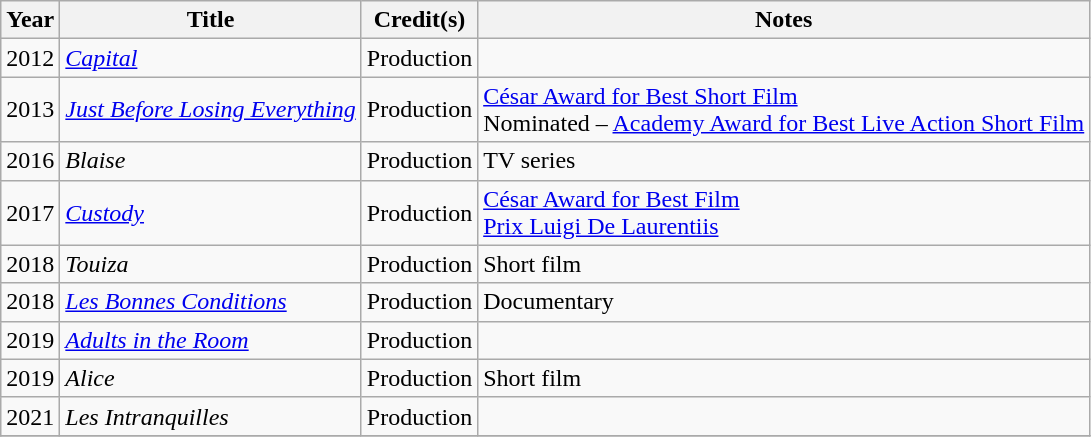<table class="wikitable">
<tr>
<th>Year</th>
<th>Title</th>
<th>Credit(s)</th>
<th>Notes</th>
</tr>
<tr>
<td>2012</td>
<td><em><a href='#'>Capital</a></em></td>
<td>Production</td>
<td></td>
</tr>
<tr>
<td>2013</td>
<td><em><a href='#'>Just Before Losing Everything</a></em></td>
<td>Production</td>
<td><a href='#'>César Award for Best Short Film</a><br>Nominated – <a href='#'>Academy Award for Best Live Action Short Film</a></td>
</tr>
<tr>
<td>2016</td>
<td><em>Blaise</em></td>
<td>Production</td>
<td>TV series</td>
</tr>
<tr>
<td>2017</td>
<td><em><a href='#'>Custody</a></em></td>
<td>Production</td>
<td><a href='#'>César Award for Best Film</a><br><a href='#'>Prix Luigi De Laurentiis</a></td>
</tr>
<tr>
<td>2018</td>
<td><em>Touiza</em></td>
<td>Production</td>
<td>Short film</td>
</tr>
<tr>
<td>2018</td>
<td><em><a href='#'>Les Bonnes Conditions</a></em></td>
<td>Production</td>
<td>Documentary</td>
</tr>
<tr>
<td>2019</td>
<td><em><a href='#'>Adults in the Room</a></em></td>
<td>Production</td>
<td></td>
</tr>
<tr>
<td>2019</td>
<td><em>Alice</em></td>
<td>Production</td>
<td>Short film</td>
</tr>
<tr>
<td>2021</td>
<td><em>Les Intranquilles</em></td>
<td>Production</td>
<td></td>
</tr>
<tr>
</tr>
</table>
